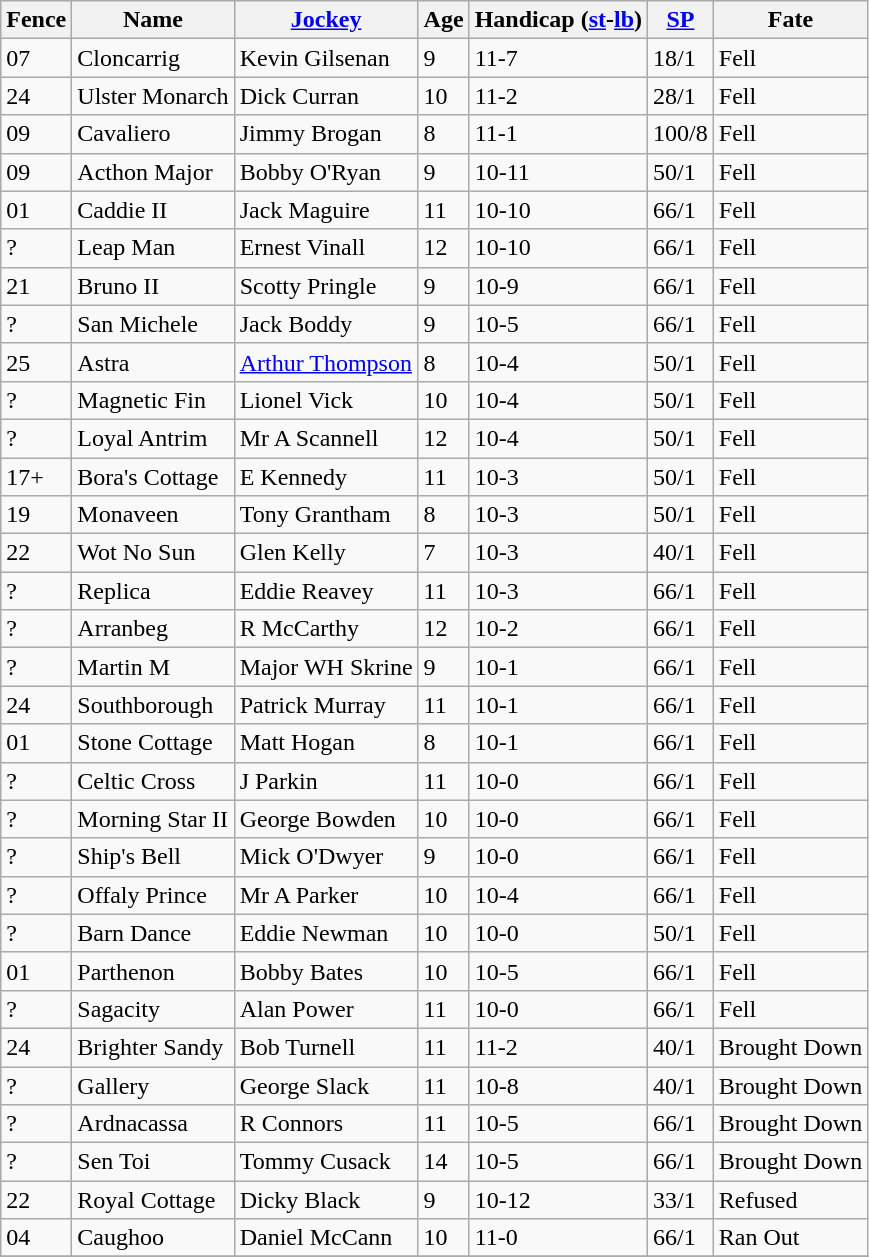<table class="wikitable sortable">
<tr>
<th>Fence</th>
<th>Name</th>
<th><a href='#'>Jockey</a></th>
<th>Age</th>
<th>Handicap (<a href='#'>st</a>-<a href='#'>lb</a>)</th>
<th><a href='#'>SP</a></th>
<th>Fate</th>
</tr>
<tr>
<td>07</td>
<td>Cloncarrig</td>
<td>Kevin Gilsenan</td>
<td>9</td>
<td>11-7</td>
<td>18/1</td>
<td>Fell</td>
</tr>
<tr>
<td>24</td>
<td>Ulster Monarch</td>
<td>Dick Curran</td>
<td>10</td>
<td>11-2</td>
<td>28/1</td>
<td>Fell</td>
</tr>
<tr>
<td>09</td>
<td>Cavaliero</td>
<td>Jimmy Brogan</td>
<td>8</td>
<td>11-1</td>
<td>100/8</td>
<td>Fell</td>
</tr>
<tr>
<td>09</td>
<td>Acthon Major</td>
<td>Bobby O'Ryan</td>
<td>9</td>
<td>10-11</td>
<td>50/1</td>
<td>Fell</td>
</tr>
<tr>
<td>01</td>
<td>Caddie II</td>
<td>Jack Maguire</td>
<td>11</td>
<td>10-10</td>
<td>66/1</td>
<td>Fell</td>
</tr>
<tr>
<td>?</td>
<td>Leap Man</td>
<td>Ernest Vinall</td>
<td>12</td>
<td>10-10</td>
<td>66/1</td>
<td>Fell</td>
</tr>
<tr>
<td>21</td>
<td>Bruno II</td>
<td>Scotty Pringle</td>
<td>9</td>
<td>10-9</td>
<td>66/1</td>
<td>Fell</td>
</tr>
<tr>
<td>?</td>
<td>San Michele</td>
<td>Jack Boddy</td>
<td>9</td>
<td>10-5</td>
<td>66/1</td>
<td>Fell</td>
</tr>
<tr>
<td>25</td>
<td>Astra</td>
<td><a href='#'>Arthur Thompson</a></td>
<td>8</td>
<td>10-4</td>
<td>50/1</td>
<td>Fell</td>
</tr>
<tr>
<td>?</td>
<td>Magnetic Fin</td>
<td>Lionel Vick</td>
<td>10</td>
<td>10-4</td>
<td>50/1</td>
<td>Fell</td>
</tr>
<tr>
<td>?</td>
<td>Loyal Antrim</td>
<td>Mr A Scannell</td>
<td>12</td>
<td>10-4</td>
<td>50/1</td>
<td>Fell</td>
</tr>
<tr>
<td>17+</td>
<td>Bora's Cottage</td>
<td>E Kennedy</td>
<td>11</td>
<td>10-3</td>
<td>50/1</td>
<td>Fell</td>
</tr>
<tr>
<td>19</td>
<td>Monaveen</td>
<td>Tony Grantham</td>
<td>8</td>
<td>10-3</td>
<td>50/1</td>
<td>Fell</td>
</tr>
<tr>
<td>22</td>
<td>Wot No Sun</td>
<td>Glen Kelly</td>
<td>7</td>
<td>10-3</td>
<td>40/1</td>
<td>Fell</td>
</tr>
<tr>
<td>?</td>
<td>Replica</td>
<td>Eddie Reavey</td>
<td>11</td>
<td>10-3</td>
<td>66/1</td>
<td>Fell</td>
</tr>
<tr>
<td>?</td>
<td>Arranbeg</td>
<td>R McCarthy</td>
<td>12</td>
<td>10-2</td>
<td>66/1</td>
<td>Fell</td>
</tr>
<tr>
<td>?</td>
<td>Martin M</td>
<td>Major WH Skrine</td>
<td>9</td>
<td>10-1</td>
<td>66/1</td>
<td>Fell</td>
</tr>
<tr>
<td>24</td>
<td>Southborough</td>
<td>Patrick Murray</td>
<td>11</td>
<td>10-1</td>
<td>66/1</td>
<td>Fell</td>
</tr>
<tr>
<td>01</td>
<td>Stone Cottage</td>
<td>Matt Hogan</td>
<td>8</td>
<td>10-1</td>
<td>66/1</td>
<td>Fell</td>
</tr>
<tr>
<td>?</td>
<td>Celtic Cross</td>
<td>J Parkin</td>
<td>11</td>
<td>10-0</td>
<td>66/1</td>
<td>Fell</td>
</tr>
<tr>
<td>?</td>
<td>Morning Star II</td>
<td>George Bowden</td>
<td>10</td>
<td>10-0</td>
<td>66/1</td>
<td>Fell</td>
</tr>
<tr>
<td>?</td>
<td>Ship's Bell</td>
<td>Mick O'Dwyer</td>
<td>9</td>
<td>10-0</td>
<td>66/1</td>
<td>Fell</td>
</tr>
<tr>
<td>?</td>
<td>Offaly Prince</td>
<td>Mr A Parker</td>
<td>10</td>
<td>10-4</td>
<td>66/1</td>
<td>Fell</td>
</tr>
<tr>
<td>?</td>
<td>Barn Dance</td>
<td>Eddie Newman</td>
<td>10</td>
<td>10-0</td>
<td>50/1</td>
<td>Fell</td>
</tr>
<tr>
<td>01</td>
<td>Parthenon</td>
<td>Bobby Bates</td>
<td>10</td>
<td>10-5</td>
<td>66/1</td>
<td>Fell</td>
</tr>
<tr>
<td>?</td>
<td>Sagacity</td>
<td>Alan Power</td>
<td>11</td>
<td>10-0</td>
<td>66/1</td>
<td>Fell</td>
</tr>
<tr>
<td>24</td>
<td>Brighter Sandy</td>
<td>Bob Turnell</td>
<td>11</td>
<td>11-2</td>
<td>40/1</td>
<td>Brought Down</td>
</tr>
<tr>
<td>?</td>
<td>Gallery</td>
<td>George Slack</td>
<td>11</td>
<td>10-8</td>
<td>40/1</td>
<td>Brought Down</td>
</tr>
<tr>
<td>?</td>
<td>Ardnacassa</td>
<td>R Connors</td>
<td>11</td>
<td>10-5</td>
<td>66/1</td>
<td>Brought Down</td>
</tr>
<tr>
<td>?</td>
<td>Sen Toi</td>
<td>Tommy Cusack</td>
<td>14</td>
<td>10-5</td>
<td>66/1</td>
<td>Brought Down</td>
</tr>
<tr>
<td>22</td>
<td>Royal Cottage</td>
<td>Dicky Black</td>
<td>9</td>
<td>10-12</td>
<td>33/1</td>
<td>Refused</td>
</tr>
<tr>
<td>04</td>
<td>Caughoo</td>
<td>Daniel McCann</td>
<td>10</td>
<td>11-0</td>
<td>66/1</td>
<td>Ran Out</td>
</tr>
<tr>
</tr>
</table>
